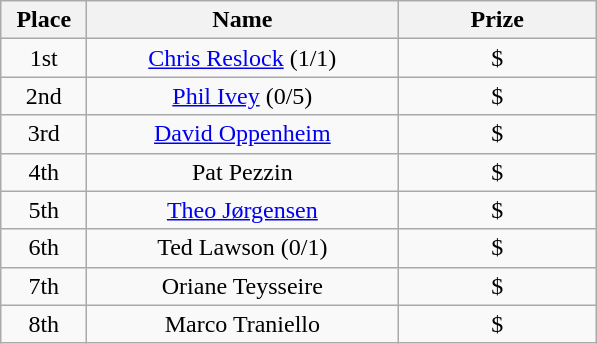<table class="wikitable" style="text-align:center">
<tr>
<th width="50">Place</th>
<th width="200">Name</th>
<th width="125">Prize</th>
</tr>
<tr>
<td>1st</td>
<td><a href='#'>Chris Reslock</a> (1/1)</td>
<td>$</td>
</tr>
<tr>
<td>2nd</td>
<td><a href='#'>Phil Ivey</a> (0/5)</td>
<td>$</td>
</tr>
<tr>
<td>3rd</td>
<td><a href='#'>David Oppenheim</a></td>
<td>$</td>
</tr>
<tr>
<td>4th</td>
<td>Pat Pezzin</td>
<td>$</td>
</tr>
<tr>
<td>5th</td>
<td><a href='#'>Theo Jørgensen</a></td>
<td>$</td>
</tr>
<tr>
<td>6th</td>
<td>Ted Lawson (0/1)</td>
<td>$</td>
</tr>
<tr>
<td>7th</td>
<td>Oriane Teysseire</td>
<td>$</td>
</tr>
<tr>
<td>8th</td>
<td>Marco Traniello</td>
<td>$</td>
</tr>
</table>
